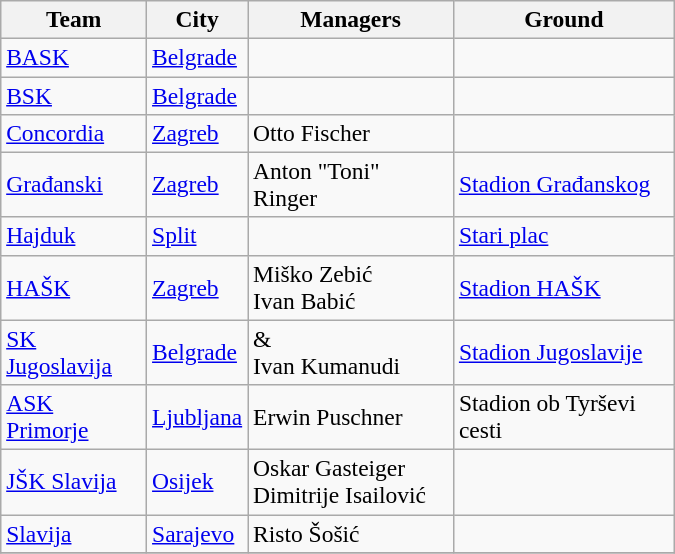<table class="wikitable sortable" style="text-align: left; font-size:98%;">
<tr>
<th width="90">Team</th>
<th width="60">City</th>
<th width="130">Managers</th>
<th width="140">Ground</th>
</tr>
<tr>
<td><a href='#'>BASK</a></td>
<td><a href='#'>Belgrade</a></td>
<td></td>
<td></td>
</tr>
<tr>
<td><a href='#'>BSK</a></td>
<td><a href='#'>Belgrade</a></td>
<td> </td>
<td></td>
</tr>
<tr>
<td><a href='#'>Concordia</a></td>
<td><a href='#'>Zagreb</a></td>
<td> Otto Fischer</td>
<td></td>
</tr>
<tr>
<td><a href='#'>Građanski</a></td>
<td><a href='#'>Zagreb</a></td>
<td> Anton "Toni" Ringer</td>
<td><a href='#'>Stadion Građanskog</a></td>
</tr>
<tr>
<td><a href='#'>Hajduk</a></td>
<td><a href='#'>Split</a></td>
<td> </td>
<td><a href='#'>Stari plac</a></td>
</tr>
<tr>
<td><a href='#'>HAŠK</a></td>
<td><a href='#'>Zagreb</a></td>
<td> Miško Zebić<br> Ivan Babić</td>
<td><a href='#'>Stadion HAŠK</a></td>
</tr>
<tr>
<td><a href='#'>SK Jugoslavija</a></td>
<td><a href='#'>Belgrade</a></td>
<td>  &<br> Ivan Kumanudi</td>
<td><a href='#'>Stadion Jugoslavije</a></td>
</tr>
<tr>
<td><a href='#'>ASK Primorje</a></td>
<td><a href='#'>Ljubljana</a></td>
<td> Erwin Puschner</td>
<td>Stadion ob Tyrševi cesti</td>
</tr>
<tr>
<td><a href='#'>JŠK Slavija</a></td>
<td><a href='#'>Osijek</a></td>
<td> Oskar Gasteiger<br> Dimitrije Isailović</td>
<td></td>
</tr>
<tr>
<td><a href='#'>Slavija</a></td>
<td><a href='#'>Sarajevo</a></td>
<td> Risto Šošić</td>
<td></td>
</tr>
<tr>
</tr>
</table>
